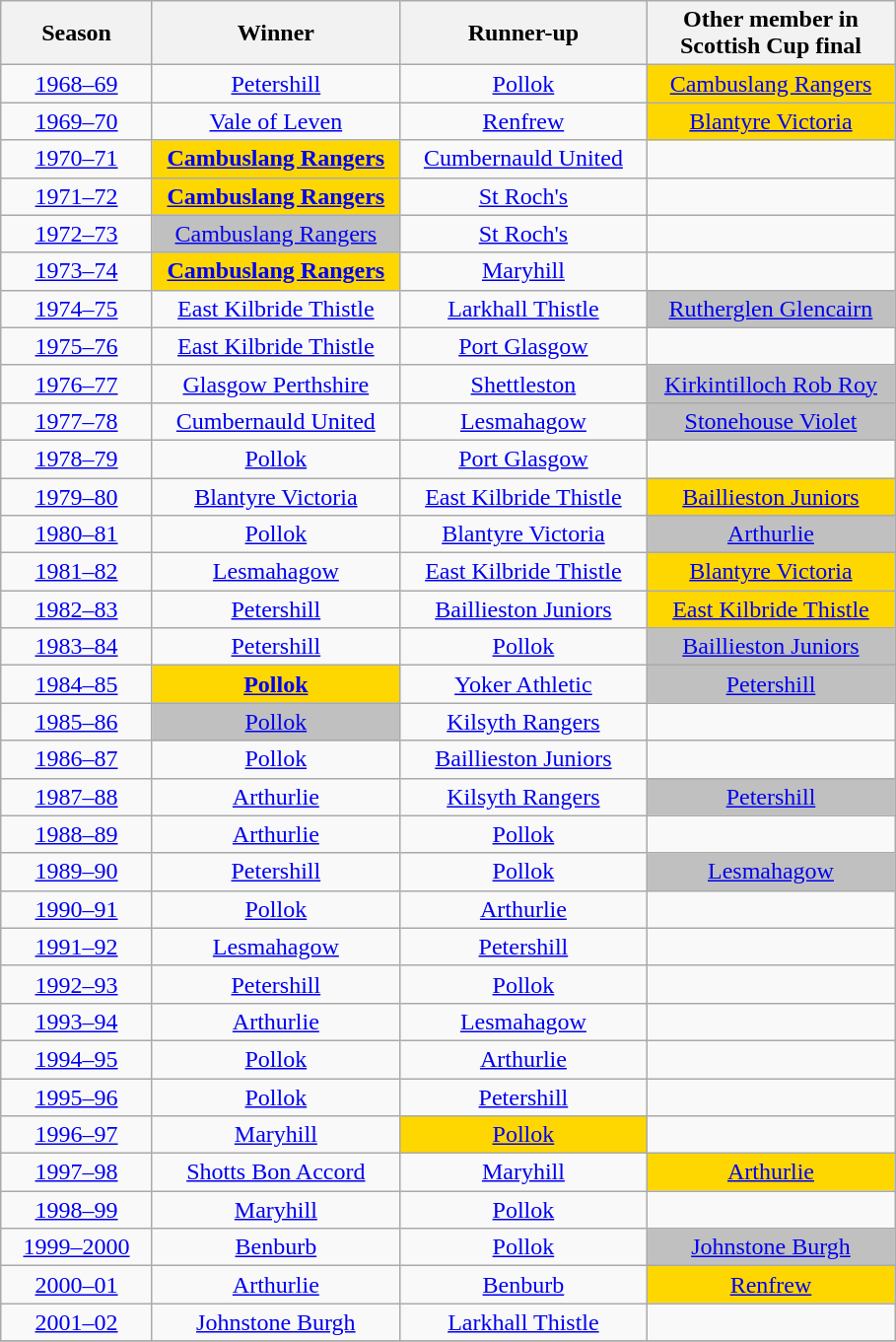<table class="wikitable sortable" style="text-align: center;">
<tr>
<th width=95>Season</th>
<th width=160>Winner</th>
<th width=160>Runner-up</th>
<th width=160>Other member in Scottish Cup final</th>
</tr>
<tr>
<td><a href='#'>1968–69</a></td>
<td><a href='#'>Petershill</a></td>
<td><a href='#'>Pollok</a></td>
<td bgcolor=gold><a href='#'>Cambuslang Rangers</a></td>
</tr>
<tr>
<td><a href='#'>1969–70</a></td>
<td><a href='#'>Vale of Leven</a></td>
<td><a href='#'>Renfrew</a></td>
<td bgcolor=gold><a href='#'>Blantyre Victoria</a></td>
</tr>
<tr>
<td><a href='#'>1970–71</a></td>
<td bgcolor=gold><strong><a href='#'>Cambuslang Rangers</a></strong></td>
<td><a href='#'>Cumbernauld United</a></td>
<td></td>
</tr>
<tr>
<td><a href='#'>1971–72</a></td>
<td bgcolor=gold><strong><a href='#'>Cambuslang Rangers</a></strong></td>
<td><a href='#'>St Roch's</a></td>
<td></td>
</tr>
<tr>
<td><a href='#'>1972–73</a></td>
<td bgcolor=silver><a href='#'>Cambuslang Rangers</a></td>
<td><a href='#'>St Roch's</a></td>
<td></td>
</tr>
<tr>
<td><a href='#'>1973–74</a></td>
<td bgcolor=gold><strong><a href='#'>Cambuslang Rangers</a></strong></td>
<td><a href='#'>Maryhill</a></td>
<td></td>
</tr>
<tr>
<td><a href='#'>1974–75</a></td>
<td><a href='#'>East Kilbride Thistle</a></td>
<td><a href='#'>Larkhall Thistle</a></td>
<td bgcolor=silver><a href='#'>Rutherglen Glencairn</a></td>
</tr>
<tr>
<td><a href='#'>1975–76</a></td>
<td><a href='#'>East Kilbride Thistle</a></td>
<td><a href='#'>Port Glasgow</a></td>
<td></td>
</tr>
<tr>
<td><a href='#'>1976–77</a></td>
<td><a href='#'>Glasgow Perthshire</a></td>
<td><a href='#'>Shettleston</a></td>
<td bgcolor=silver><a href='#'>Kirkintilloch Rob Roy</a></td>
</tr>
<tr>
<td><a href='#'>1977–78</a></td>
<td><a href='#'>Cumbernauld United</a></td>
<td><a href='#'>Lesmahagow</a></td>
<td bgcolor=silver><a href='#'>Stonehouse Violet</a></td>
</tr>
<tr>
<td><a href='#'>1978–79</a></td>
<td><a href='#'>Pollok</a></td>
<td><a href='#'>Port Glasgow</a></td>
<td></td>
</tr>
<tr>
<td><a href='#'>1979–80</a></td>
<td><a href='#'>Blantyre Victoria</a></td>
<td><a href='#'>East Kilbride Thistle</a></td>
<td bgcolor=gold><a href='#'>Baillieston Juniors</a></td>
</tr>
<tr>
<td><a href='#'>1980–81</a></td>
<td><a href='#'>Pollok</a></td>
<td><a href='#'>Blantyre Victoria</a></td>
<td bgcolor=silver><a href='#'>Arthurlie</a></td>
</tr>
<tr>
<td><a href='#'>1981–82</a></td>
<td><a href='#'>Lesmahagow</a></td>
<td><a href='#'>East Kilbride Thistle</a></td>
<td bgcolor=gold><a href='#'>Blantyre Victoria</a></td>
</tr>
<tr>
<td><a href='#'>1982–83</a></td>
<td><a href='#'>Petershill</a></td>
<td><a href='#'>Baillieston Juniors</a></td>
<td bgcolor=gold><a href='#'>East Kilbride Thistle</a></td>
</tr>
<tr>
<td><a href='#'>1983–84</a></td>
<td><a href='#'>Petershill</a></td>
<td><a href='#'>Pollok</a></td>
<td bgcolor=silver><a href='#'>Baillieston Juniors</a></td>
</tr>
<tr>
<td><a href='#'>1984–85</a></td>
<td bgcolor=gold><strong><a href='#'>Pollok</a></strong></td>
<td><a href='#'>Yoker Athletic</a></td>
<td bgcolor=silver><a href='#'>Petershill</a></td>
</tr>
<tr>
<td><a href='#'>1985–86</a></td>
<td bgcolor=silver><a href='#'>Pollok</a></td>
<td><a href='#'>Kilsyth Rangers</a></td>
<td></td>
</tr>
<tr>
<td><a href='#'>1986–87</a></td>
<td><a href='#'>Pollok</a></td>
<td><a href='#'>Baillieston Juniors</a></td>
<td></td>
</tr>
<tr>
<td><a href='#'>1987–88</a></td>
<td><a href='#'>Arthurlie</a></td>
<td><a href='#'>Kilsyth Rangers</a></td>
<td bgcolor=silver><a href='#'>Petershill</a></td>
</tr>
<tr>
<td><a href='#'>1988–89</a></td>
<td><a href='#'>Arthurlie</a></td>
<td><a href='#'>Pollok</a></td>
<td></td>
</tr>
<tr>
<td><a href='#'>1989–90</a></td>
<td><a href='#'>Petershill</a></td>
<td><a href='#'>Pollok</a></td>
<td bgcolor=silver><a href='#'>Lesmahagow</a></td>
</tr>
<tr>
<td><a href='#'>1990–91</a></td>
<td><a href='#'>Pollok</a></td>
<td><a href='#'>Arthurlie</a></td>
<td></td>
</tr>
<tr>
<td><a href='#'>1991–92</a></td>
<td><a href='#'>Lesmahagow</a></td>
<td><a href='#'>Petershill</a></td>
<td></td>
</tr>
<tr>
<td><a href='#'>1992–93</a></td>
<td><a href='#'>Petershill</a></td>
<td><a href='#'>Pollok</a></td>
<td></td>
</tr>
<tr>
<td><a href='#'>1993–94</a></td>
<td><a href='#'>Arthurlie</a></td>
<td><a href='#'>Lesmahagow</a></td>
<td></td>
</tr>
<tr>
<td><a href='#'>1994–95</a></td>
<td><a href='#'>Pollok</a></td>
<td><a href='#'>Arthurlie</a></td>
<td></td>
</tr>
<tr>
<td><a href='#'>1995–96</a></td>
<td><a href='#'>Pollok</a></td>
<td><a href='#'>Petershill</a></td>
<td></td>
</tr>
<tr>
<td><a href='#'>1996–97</a></td>
<td><a href='#'>Maryhill</a></td>
<td bgcolor=gold><a href='#'>Pollok</a></td>
<td></td>
</tr>
<tr>
<td><a href='#'>1997–98</a></td>
<td><a href='#'>Shotts Bon Accord</a></td>
<td><a href='#'>Maryhill</a></td>
<td bgcolor=gold><a href='#'>Arthurlie</a></td>
</tr>
<tr>
<td><a href='#'>1998–99</a></td>
<td><a href='#'>Maryhill</a></td>
<td><a href='#'>Pollok</a></td>
<td></td>
</tr>
<tr>
<td><a href='#'>1999–2000</a></td>
<td><a href='#'>Benburb</a></td>
<td><a href='#'>Pollok</a></td>
<td bgcolor=silver><a href='#'>Johnstone Burgh</a></td>
</tr>
<tr>
<td><a href='#'>2000–01</a></td>
<td><a href='#'>Arthurlie</a></td>
<td><a href='#'>Benburb</a></td>
<td bgcolor=gold><a href='#'>Renfrew</a></td>
</tr>
<tr>
<td><a href='#'>2001–02</a></td>
<td><a href='#'>Johnstone Burgh</a></td>
<td><a href='#'>Larkhall Thistle</a></td>
<td></td>
</tr>
<tr>
</tr>
</table>
